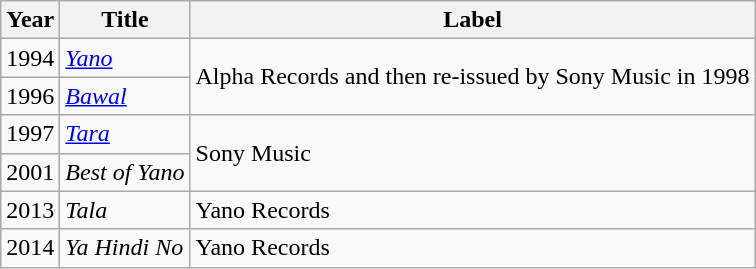<table class="wikitable">
<tr>
<th>Year</th>
<th>Title</th>
<th>Label</th>
</tr>
<tr>
<td>1994</td>
<td><em><a href='#'>Yano</a></em></td>
<td rowspan=2>Alpha Records and then re-issued by Sony Music in 1998</td>
</tr>
<tr>
<td>1996</td>
<td><em><a href='#'>Bawal</a></em></td>
</tr>
<tr>
<td>1997</td>
<td><em><a href='#'>Tara</a></em></td>
<td rowspan=2>Sony Music</td>
</tr>
<tr>
<td>2001</td>
<td><em>Best of Yano</em></td>
</tr>
<tr>
<td>2013</td>
<td><em>Tala</em></td>
<td>Yano Records</td>
</tr>
<tr>
<td>2014</td>
<td><em>Ya Hindi No</em></td>
<td>Yano Records</td>
</tr>
</table>
